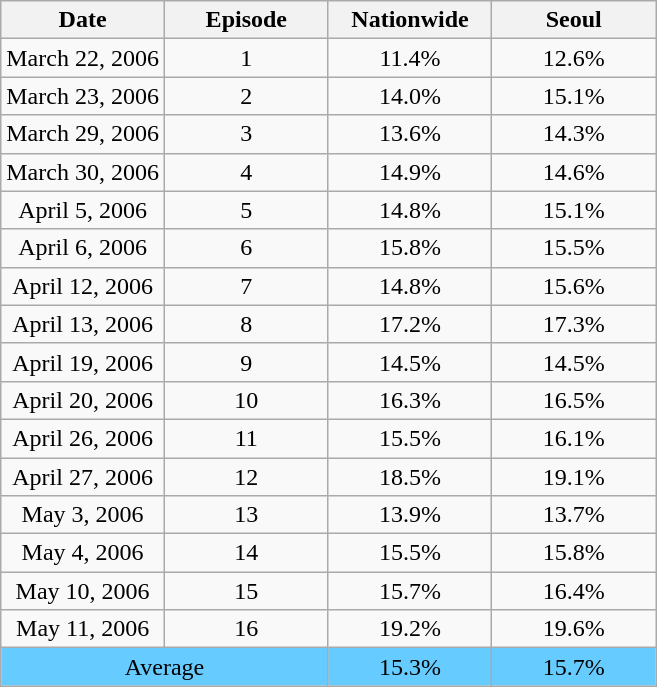<table class="wikitable">
<tr>
<th bgcolor="66ccff" width="25%" align=center>Date</th>
<th bgcolor="66ccff" width="25%" align=center>Episode</th>
<th bgcolor="66ccff" width="25%" align=center>Nationwide</th>
<th bgcolor="66ccff" width="25%" align=center>Seoul</th>
</tr>
<tr>
<td align=center>March 22, 2006</td>
<td align=center>1</td>
<td align=center>11.4%</td>
<td align=center>12.6%</td>
</tr>
<tr>
<td align=center>March 23, 2006</td>
<td align=center>2</td>
<td align=center>14.0%</td>
<td align=center>15.1%</td>
</tr>
<tr>
<td align=center>March 29, 2006</td>
<td align=center>3</td>
<td align=center>13.6%</td>
<td align=center>14.3%</td>
</tr>
<tr>
<td align=center>March 30, 2006</td>
<td align=center>4</td>
<td align=center>14.9%</td>
<td align=center>14.6%</td>
</tr>
<tr>
<td align=center>April 5, 2006</td>
<td align=center>5</td>
<td align=center>14.8%</td>
<td align=center>15.1%</td>
</tr>
<tr>
<td align=center>April 6, 2006</td>
<td align=center>6</td>
<td align=center>15.8%</td>
<td align=center>15.5%</td>
</tr>
<tr>
<td align=center>April 12, 2006</td>
<td align=center>7</td>
<td align=center>14.8%</td>
<td align=center>15.6%</td>
</tr>
<tr>
<td align=center>April 13, 2006</td>
<td align=center>8</td>
<td align=center>17.2%</td>
<td align=center>17.3%</td>
</tr>
<tr>
<td align=center>April 19, 2006</td>
<td align=center>9</td>
<td align=center>14.5%</td>
<td align=center>14.5%</td>
</tr>
<tr>
<td align=center>April 20, 2006</td>
<td align=center>10</td>
<td align=center>16.3%</td>
<td align=center>16.5%</td>
</tr>
<tr>
<td align=center>April 26, 2006</td>
<td align=center>11</td>
<td align=center>15.5%</td>
<td align=center>16.1%</td>
</tr>
<tr>
<td align=center>April 27, 2006</td>
<td align=center>12</td>
<td align=center>18.5%</td>
<td align=center>19.1%</td>
</tr>
<tr>
<td align=center>May 3, 2006</td>
<td align=center>13</td>
<td align=center>13.9%</td>
<td align=center>13.7%</td>
</tr>
<tr>
<td align=center>May 4, 2006</td>
<td align=center>14</td>
<td align=center>15.5%</td>
<td align=center>15.8%</td>
</tr>
<tr>
<td align=center>May 10, 2006</td>
<td align=center>15</td>
<td align=center>15.7%</td>
<td align=center>16.4%</td>
</tr>
<tr>
<td align=center>May 11, 2006</td>
<td align=center>16</td>
<td align=center>19.2%</td>
<td align=center>19.6%</td>
</tr>
<tr>
<td colspan='2' bgcolor="66ccff" align=center>Average</td>
<td bgcolor="66ccff" align=center>15.3%</td>
<td bgcolor="66ccff" align=center>15.7%</td>
</tr>
</table>
